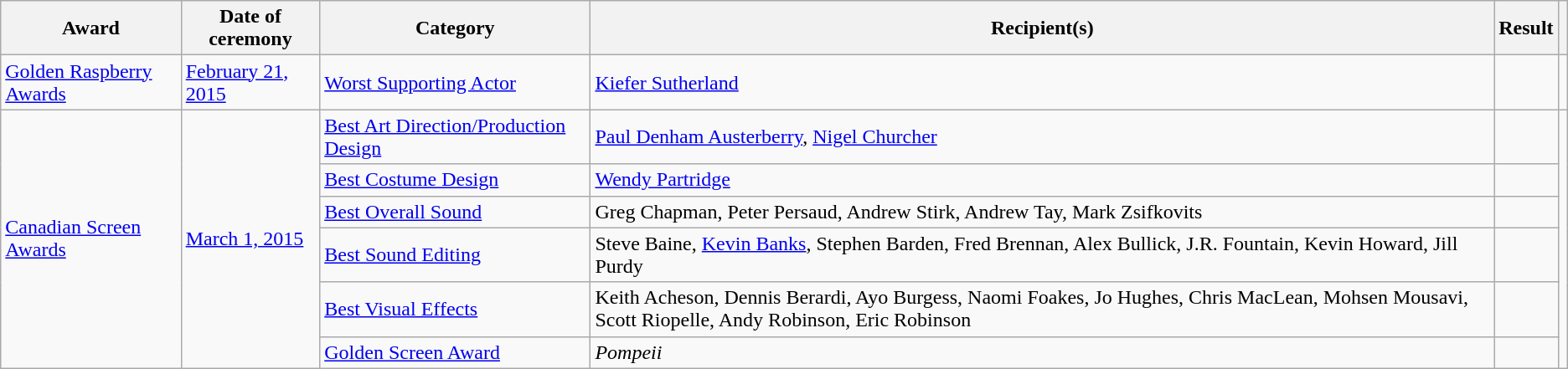<table class="wikitable plainrowheaders sortable">
<tr style="text-align:center;">
<th scope="col">Award</th>
<th scope="col">Date of ceremony</th>
<th scope="col">Category</th>
<th scope="col">Recipient(s)</th>
<th scope="col">Result</th>
<th scope="col" class="unsortable"></th>
</tr>
<tr>
<td><a href='#'>Golden Raspberry Awards</a></td>
<td><a href='#'>February 21, 2015</a></td>
<td><a href='#'>Worst Supporting Actor</a></td>
<td><a href='#'>Kiefer Sutherland</a></td>
<td></td>
<td></td>
</tr>
<tr>
<td rowspan=6><a href='#'>Canadian Screen Awards</a></td>
<td rowspan=6><a href='#'>March 1, 2015</a></td>
<td><a href='#'>Best Art Direction/Production Design</a></td>
<td><a href='#'>Paul Denham Austerberry</a>, <a href='#'>Nigel Churcher</a></td>
<td></td>
<td rowspan=6></td>
</tr>
<tr>
<td><a href='#'>Best Costume Design</a></td>
<td><a href='#'>Wendy Partridge</a></td>
<td></td>
</tr>
<tr>
<td><a href='#'>Best Overall Sound</a></td>
<td>Greg Chapman, Peter Persaud, Andrew Stirk, Andrew Tay, Mark Zsifkovits</td>
<td></td>
</tr>
<tr>
<td><a href='#'>Best Sound Editing</a></td>
<td>Steve Baine, <a href='#'>Kevin Banks</a>, Stephen Barden, Fred Brennan, Alex Bullick, J.R. Fountain, Kevin Howard, Jill Purdy</td>
<td></td>
</tr>
<tr>
<td><a href='#'>Best Visual Effects</a></td>
<td>Keith Acheson, Dennis Berardi, Ayo Burgess, Naomi Foakes, Jo Hughes, Chris MacLean, Mohsen Mousavi, Scott Riopelle, Andy Robinson, Eric Robinson</td>
<td></td>
</tr>
<tr>
<td><a href='#'>Golden Screen Award</a></td>
<td><em>Pompeii</em></td>
<td></td>
</tr>
</table>
